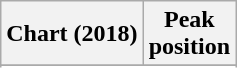<table class="wikitable sortable plainrowheaders" style="text-align:center">
<tr>
<th scope="col">Chart (2018)</th>
<th scope="col">Peak<br> position</th>
</tr>
<tr>
</tr>
<tr>
</tr>
<tr>
</tr>
</table>
